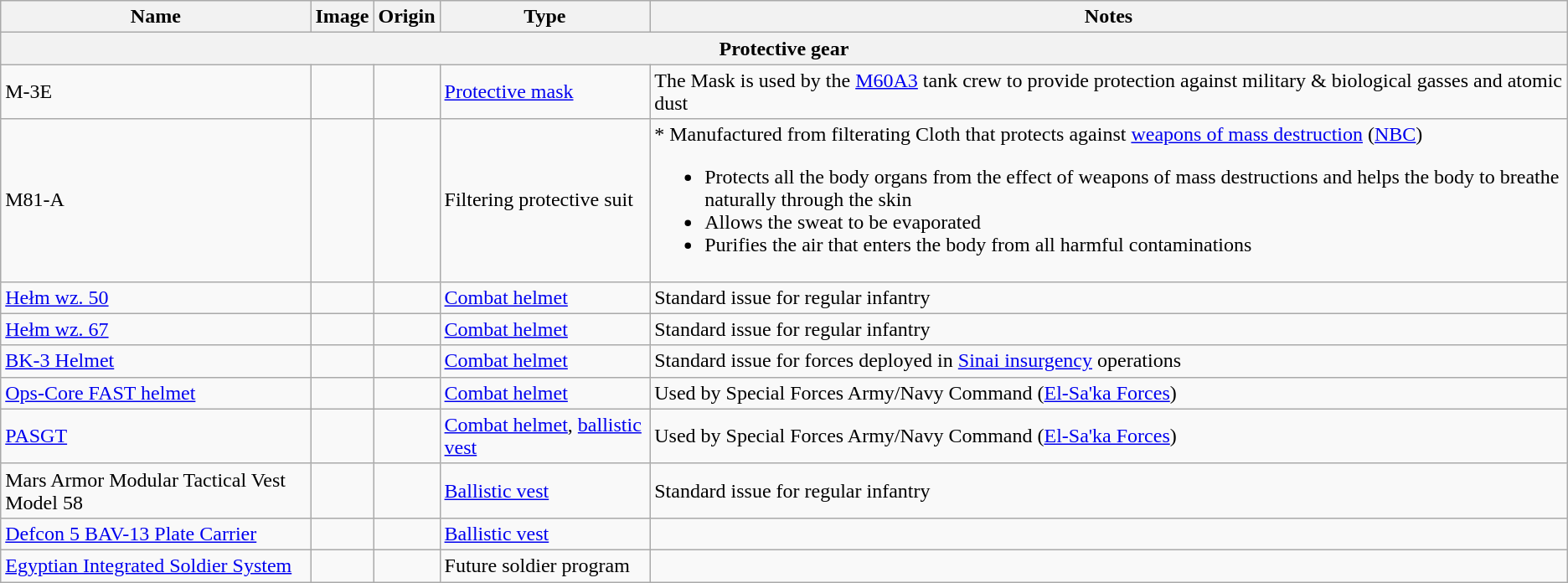<table class="wikitable">
<tr>
<th>Name</th>
<th>Image</th>
<th>Origin</th>
<th>Type</th>
<th>Notes</th>
</tr>
<tr>
<th colspan="5" style="text-align:center;">Protective gear</th>
</tr>
<tr>
<td>M-3E</td>
<td></td>
<td></td>
<td><a href='#'>Protective mask</a></td>
<td>The Mask is used by the <a href='#'>M60A3</a> tank crew to provide protection against military & biological gasses and atomic dust</td>
</tr>
<tr>
<td>M81-A</td>
<td></td>
<td></td>
<td>Filtering protective suit</td>
<td>* Manufactured from filterating Cloth that protects against <a href='#'>weapons of mass destruction</a> (<a href='#'>NBC</a>)<br><ul><li>Protects all the body organs from the effect of weapons of mass destructions and helps the body to breathe naturally through the skin</li><li>Allows the sweat to be evaporated</li><li>Purifies the air that enters the body from all harmful contaminations</li></ul></td>
</tr>
<tr>
<td><a href='#'>Hełm wz. 50</a></td>
<td></td>
<td><br></td>
<td><a href='#'>Combat helmet</a></td>
<td>Standard issue for regular infantry</td>
</tr>
<tr>
<td><a href='#'>Hełm wz. 67</a></td>
<td></td>
<td></td>
<td><a href='#'>Combat helmet</a></td>
<td>Standard issue for regular infantry</td>
</tr>
<tr>
<td><a href='#'>BK-3 Helmet</a></td>
<td></td>
<td></td>
<td><a href='#'>Combat helmet</a></td>
<td>Standard issue for forces deployed in <a href='#'>Sinai insurgency</a> operations</td>
</tr>
<tr>
<td><a href='#'>Ops-Core FAST helmet</a></td>
<td></td>
<td></td>
<td><a href='#'>Combat helmet</a></td>
<td>Used by Special Forces Army/Navy Command (<a href='#'>El-Sa'ka Forces</a>)</td>
</tr>
<tr>
<td><a href='#'>PASGT</a></td>
<td></td>
<td></td>
<td><a href='#'>Combat helmet</a>, <a href='#'>ballistic vest</a></td>
<td>Used by Special Forces Army/Navy Command (<a href='#'>El-Sa'ka Forces</a>)</td>
</tr>
<tr>
<td>Mars Armor Modular Tactical Vest Model 58</td>
<td></td>
<td></td>
<td><a href='#'>Ballistic vest</a></td>
<td>Standard issue for regular infantry</td>
</tr>
<tr>
<td><a href='#'>Defcon 5 BAV-13 Plate Carrier</a></td>
<td></td>
<td></td>
<td><a href='#'>Ballistic vest</a></td>
<td></td>
</tr>
<tr>
<td><a href='#'>Egyptian Integrated Soldier System</a></td>
<td></td>
<td></td>
<td>Future soldier program</td>
<td></td>
</tr>
</table>
